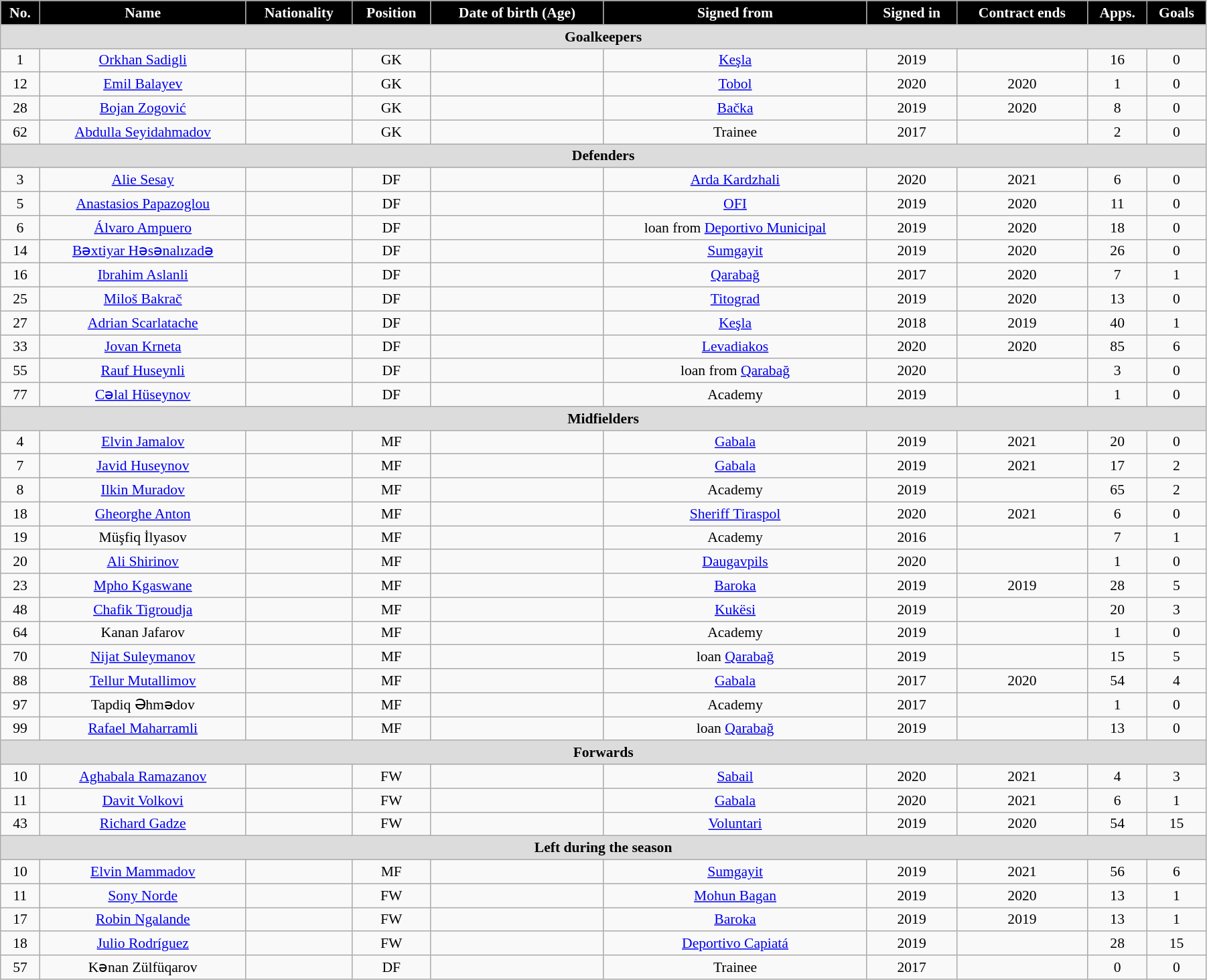<table class="wikitable"  style="text-align:center; font-size:90%; width:95%;">
<tr>
<th style="background:#000000; color:#FFFFFF; text-align:center;">No.</th>
<th style="background:#000000; color:#FFFFFF; text-align:center;">Name</th>
<th style="background:#000000; color:#FFFFFF; text-align:center;">Nationality</th>
<th style="background:#000000; color:#FFFFFF; text-align:center;">Position</th>
<th style="background:#000000; color:#FFFFFF; text-align:center;">Date of birth (Age)</th>
<th style="background:#000000; color:#FFFFFF; text-align:center;">Signed from</th>
<th style="background:#000000; color:#FFFFFF; text-align:center;">Signed in</th>
<th style="background:#000000; color:#FFFFFF; text-align:center;">Contract ends</th>
<th style="background:#000000; color:#FFFFFF; text-align:center;">Apps.</th>
<th style="background:#000000; color:#FFFFFF; text-align:center;">Goals</th>
</tr>
<tr>
<th colspan="11"  style="background:#dcdcdc; text-align:center;">Goalkeepers</th>
</tr>
<tr>
<td>1</td>
<td><a href='#'>Orkhan Sadigli</a></td>
<td></td>
<td>GK</td>
<td></td>
<td><a href='#'>Keşla</a></td>
<td>2019</td>
<td></td>
<td>16</td>
<td>0</td>
</tr>
<tr>
<td>12</td>
<td><a href='#'>Emil Balayev</a></td>
<td></td>
<td>GK</td>
<td></td>
<td><a href='#'>Tobol</a></td>
<td>2020</td>
<td>2020</td>
<td>1</td>
<td>0</td>
</tr>
<tr>
<td>28</td>
<td><a href='#'>Bojan Zogović</a></td>
<td></td>
<td>GK</td>
<td></td>
<td><a href='#'>Bačka</a></td>
<td>2019</td>
<td>2020</td>
<td>8</td>
<td>0</td>
</tr>
<tr>
<td>62</td>
<td><a href='#'>Abdulla Seyidahmadov</a></td>
<td></td>
<td>GK</td>
<td></td>
<td>Trainee</td>
<td>2017</td>
<td></td>
<td>2</td>
<td>0</td>
</tr>
<tr>
<th colspan="11"  style="background:#dcdcdc; text-align:center;">Defenders</th>
</tr>
<tr>
<td>3</td>
<td><a href='#'>Alie Sesay</a></td>
<td></td>
<td>DF</td>
<td></td>
<td><a href='#'>Arda Kardzhali</a></td>
<td>2020</td>
<td>2021</td>
<td>6</td>
<td>0</td>
</tr>
<tr>
<td>5</td>
<td><a href='#'>Anastasios Papazoglou</a></td>
<td></td>
<td>DF</td>
<td></td>
<td><a href='#'>OFI</a></td>
<td>2019</td>
<td>2020</td>
<td>11</td>
<td>0</td>
</tr>
<tr>
<td>6</td>
<td><a href='#'>Álvaro Ampuero</a></td>
<td></td>
<td>DF</td>
<td></td>
<td>loan from <a href='#'>Deportivo Municipal</a></td>
<td>2019</td>
<td>2020</td>
<td>18</td>
<td>0</td>
</tr>
<tr>
<td>14</td>
<td><a href='#'>Bəxtiyar Həsənalızadə</a></td>
<td></td>
<td>DF</td>
<td></td>
<td><a href='#'>Sumgayit</a></td>
<td>2019</td>
<td>2020</td>
<td>26</td>
<td>0</td>
</tr>
<tr>
<td>16</td>
<td><a href='#'>Ibrahim Aslanli</a></td>
<td></td>
<td>DF</td>
<td></td>
<td><a href='#'>Qarabağ</a></td>
<td>2017</td>
<td>2020</td>
<td>7</td>
<td>1</td>
</tr>
<tr>
<td>25</td>
<td><a href='#'>Miloš Bakrač</a></td>
<td></td>
<td>DF</td>
<td></td>
<td><a href='#'>Titograd</a></td>
<td>2019</td>
<td>2020</td>
<td>13</td>
<td>0</td>
</tr>
<tr>
<td>27</td>
<td><a href='#'>Adrian Scarlatache</a></td>
<td></td>
<td>DF</td>
<td></td>
<td><a href='#'>Keşla</a></td>
<td>2018</td>
<td>2019</td>
<td>40</td>
<td>1</td>
</tr>
<tr>
<td>33</td>
<td><a href='#'>Jovan Krneta</a></td>
<td></td>
<td>DF</td>
<td></td>
<td><a href='#'>Levadiakos</a></td>
<td>2020</td>
<td>2020</td>
<td>85</td>
<td>6</td>
</tr>
<tr>
<td>55</td>
<td><a href='#'>Rauf Huseynli</a></td>
<td></td>
<td>DF</td>
<td></td>
<td>loan from <a href='#'>Qarabağ</a></td>
<td>2020</td>
<td></td>
<td>3</td>
<td>0</td>
</tr>
<tr>
<td>77</td>
<td><a href='#'>Cəlal Hüseynov</a></td>
<td></td>
<td>DF</td>
<td></td>
<td>Academy</td>
<td>2019</td>
<td></td>
<td>1</td>
<td>0</td>
</tr>
<tr>
<th colspan="11"  style="background:#dcdcdc; text-align:center;">Midfielders</th>
</tr>
<tr>
<td>4</td>
<td><a href='#'>Elvin Jamalov</a></td>
<td></td>
<td>MF</td>
<td></td>
<td><a href='#'>Gabala</a></td>
<td>2019</td>
<td>2021</td>
<td>20</td>
<td>0</td>
</tr>
<tr>
<td>7</td>
<td><a href='#'>Javid Huseynov</a></td>
<td></td>
<td>MF</td>
<td></td>
<td><a href='#'>Gabala</a></td>
<td>2019</td>
<td>2021</td>
<td>17</td>
<td>2</td>
</tr>
<tr>
<td>8</td>
<td><a href='#'>Ilkin Muradov</a></td>
<td></td>
<td>MF</td>
<td></td>
<td>Academy</td>
<td>2019</td>
<td></td>
<td>65</td>
<td>2</td>
</tr>
<tr>
<td>18</td>
<td><a href='#'>Gheorghe Anton</a></td>
<td></td>
<td>MF</td>
<td></td>
<td><a href='#'>Sheriff Tiraspol</a></td>
<td>2020</td>
<td>2021</td>
<td>6</td>
<td>0</td>
</tr>
<tr>
<td>19</td>
<td>Müşfiq İlyasov</td>
<td></td>
<td>MF</td>
<td></td>
<td>Academy</td>
<td>2016</td>
<td></td>
<td>7</td>
<td>1</td>
</tr>
<tr>
<td>20</td>
<td><a href='#'>Ali Shirinov</a></td>
<td></td>
<td>MF</td>
<td></td>
<td><a href='#'>Daugavpils</a></td>
<td>2020</td>
<td></td>
<td>1</td>
<td>0</td>
</tr>
<tr>
<td>23</td>
<td><a href='#'>Mpho Kgaswane</a></td>
<td></td>
<td>MF</td>
<td></td>
<td><a href='#'>Baroka</a></td>
<td>2019</td>
<td>2019</td>
<td>28</td>
<td>5</td>
</tr>
<tr>
<td>48</td>
<td><a href='#'>Chafik Tigroudja</a></td>
<td></td>
<td>MF</td>
<td></td>
<td><a href='#'>Kukësi</a></td>
<td>2019</td>
<td></td>
<td>20</td>
<td>3</td>
</tr>
<tr>
<td>64</td>
<td>Kanan Jafarov</td>
<td></td>
<td>MF</td>
<td></td>
<td>Academy</td>
<td>2019</td>
<td></td>
<td>1</td>
<td>0</td>
</tr>
<tr>
<td>70</td>
<td><a href='#'>Nijat Suleymanov</a></td>
<td></td>
<td>MF</td>
<td></td>
<td>loan <a href='#'>Qarabağ</a></td>
<td>2019</td>
<td></td>
<td>15</td>
<td>5</td>
</tr>
<tr>
<td>88</td>
<td><a href='#'>Tellur Mutallimov</a></td>
<td></td>
<td>MF</td>
<td></td>
<td><a href='#'>Gabala</a></td>
<td>2017</td>
<td>2020</td>
<td>54</td>
<td>4</td>
</tr>
<tr>
<td>97</td>
<td>Tapdiq Əhmədov</td>
<td></td>
<td>MF</td>
<td></td>
<td>Academy</td>
<td>2017</td>
<td></td>
<td>1</td>
<td>0</td>
</tr>
<tr>
<td>99</td>
<td><a href='#'>Rafael Maharramli</a></td>
<td></td>
<td>MF</td>
<td></td>
<td>loan <a href='#'>Qarabağ</a></td>
<td>2019</td>
<td></td>
<td>13</td>
<td>0</td>
</tr>
<tr>
<th colspan="11"  style="background:#dcdcdc; text-align:center;">Forwards</th>
</tr>
<tr>
<td>10</td>
<td><a href='#'>Aghabala Ramazanov</a></td>
<td></td>
<td>FW</td>
<td></td>
<td><a href='#'>Sabail</a></td>
<td>2020</td>
<td>2021</td>
<td>4</td>
<td>3</td>
</tr>
<tr>
<td>11</td>
<td><a href='#'>Davit Volkovi</a></td>
<td></td>
<td>FW</td>
<td></td>
<td><a href='#'>Gabala</a></td>
<td>2020</td>
<td>2021</td>
<td>6</td>
<td>1</td>
</tr>
<tr>
<td>43</td>
<td><a href='#'>Richard Gadze</a></td>
<td></td>
<td>FW</td>
<td></td>
<td><a href='#'>Voluntari</a></td>
<td>2019</td>
<td>2020</td>
<td>54</td>
<td>15</td>
</tr>
<tr>
<th colspan="11"  style="background:#dcdcdc; text-align:center;">Left during the season</th>
</tr>
<tr>
<td>10</td>
<td><a href='#'>Elvin Mammadov</a></td>
<td></td>
<td>MF</td>
<td></td>
<td><a href='#'>Sumgayit</a></td>
<td>2019</td>
<td>2021</td>
<td>56</td>
<td>6</td>
</tr>
<tr>
<td>11</td>
<td><a href='#'>Sony Norde</a></td>
<td></td>
<td>FW</td>
<td></td>
<td><a href='#'>Mohun Bagan</a></td>
<td>2019</td>
<td>2020</td>
<td>13</td>
<td>1</td>
</tr>
<tr>
<td>17</td>
<td><a href='#'>Robin Ngalande</a></td>
<td></td>
<td>FW</td>
<td></td>
<td><a href='#'>Baroka</a></td>
<td>2019</td>
<td>2019</td>
<td>13</td>
<td>1</td>
</tr>
<tr>
<td>18</td>
<td><a href='#'>Julio Rodríguez</a></td>
<td></td>
<td>FW</td>
<td></td>
<td><a href='#'>Deportivo Capiatá</a></td>
<td>2019</td>
<td></td>
<td>28</td>
<td>15</td>
</tr>
<tr>
<td>57</td>
<td>Kənan Zülfüqarov</td>
<td></td>
<td>DF</td>
<td></td>
<td>Trainee</td>
<td>2017</td>
<td></td>
<td>0</td>
<td>0</td>
</tr>
</table>
